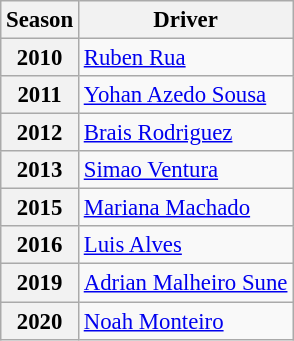<table class="wikitable" style="font-size: 95%;">
<tr>
<th>Season</th>
<th>Driver</th>
</tr>
<tr>
<th>2010</th>
<td> <a href='#'>Ruben Rua</a></td>
</tr>
<tr>
<th>2011</th>
<td> <a href='#'>Yohan Azedo Sousa</a></td>
</tr>
<tr>
<th>2012</th>
<td> <a href='#'>Brais Rodriguez</a></td>
</tr>
<tr>
<th>2013</th>
<td> <a href='#'>Simao Ventura</a></td>
</tr>
<tr>
<th>2015</th>
<td> <a href='#'>Mariana Machado</a></td>
</tr>
<tr>
<th>2016</th>
<td> <a href='#'>Luis Alves</a></td>
</tr>
<tr>
<th>2019</th>
<td> <a href='#'>Adrian Malheiro Sune</a></td>
</tr>
<tr>
<th>2020</th>
<td> <a href='#'>Noah Monteiro</a></td>
</tr>
</table>
